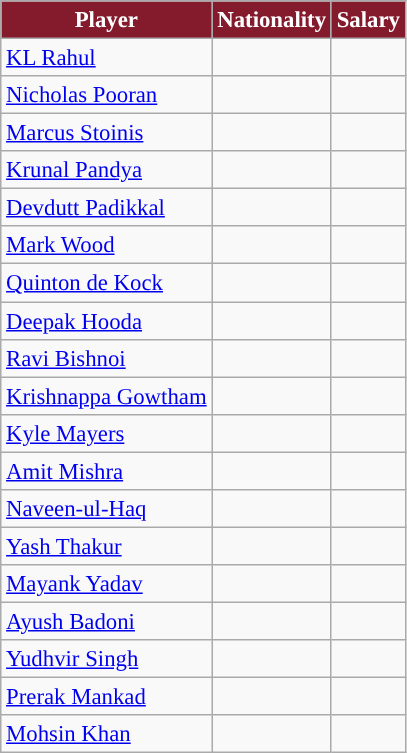<table class="wikitable" style="font-size:95%;">
<tr>
<th style="background: #841B2D;color:white">Player</th>
<th style="background: #841B2D;color:white">Nationality</th>
<th style="background: #841B2D;color:white">Salary</th>
</tr>
<tr>
<td><a href='#'>KL Rahul</a></td>
<td></td>
<td></td>
</tr>
<tr>
<td><a href='#'>Nicholas Pooran</a></td>
<td></td>
<td></td>
</tr>
<tr>
<td><a href='#'>Marcus Stoinis</a></td>
<td></td>
<td></td>
</tr>
<tr>
<td><a href='#'>Krunal Pandya</a></td>
<td></td>
<td></td>
</tr>
<tr>
<td><a href='#'>Devdutt Padikkal</a></td>
<td></td>
<td></td>
</tr>
<tr>
<td><a href='#'>Mark Wood</a></td>
<td></td>
<td></td>
</tr>
<tr>
<td><a href='#'>Quinton de Kock</a></td>
<td></td>
<td></td>
</tr>
<tr>
<td><a href='#'>Deepak Hooda</a></td>
<td></td>
<td></td>
</tr>
<tr>
<td><a href='#'>Ravi Bishnoi</a></td>
<td></td>
<td></td>
</tr>
<tr>
<td><a href='#'>Krishnappa Gowtham</a></td>
<td></td>
<td></td>
</tr>
<tr>
<td><a href='#'>Kyle Mayers</a></td>
<td></td>
<td></td>
</tr>
<tr>
<td><a href='#'>Amit Mishra</a></td>
<td></td>
<td></td>
</tr>
<tr>
<td><a href='#'>Naveen-ul-Haq</a></td>
<td></td>
<td></td>
</tr>
<tr>
<td><a href='#'>Yash Thakur</a></td>
<td></td>
<td></td>
</tr>
<tr>
<td><a href='#'>Mayank Yadav</a></td>
<td></td>
<td></td>
</tr>
<tr>
<td><a href='#'>Ayush Badoni</a></td>
<td></td>
<td></td>
</tr>
<tr>
<td><a href='#'>Yudhvir Singh</a></td>
<td></td>
<td></td>
</tr>
<tr>
<td><a href='#'>Prerak Mankad</a></td>
<td></td>
<td></td>
</tr>
<tr>
<td><a href='#'>Mohsin Khan</a></td>
<td></td>
<td></td>
</tr>
</table>
